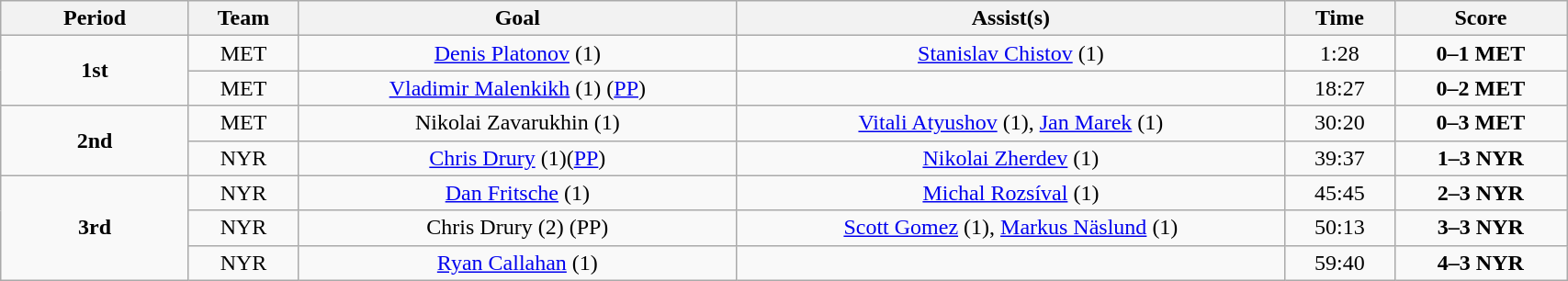<table class="wikitable" style="width:90%; text-align:center;">
<tr>
<th width="12%">Period</th>
<th width="7%">Team</th>
<th width="28%">Goal</th>
<th width="35%">Assist(s)</th>
<th width="7%">Time</th>
<th width="11%">Score</th>
</tr>
<tr>
<td rowspan="2"><strong>1st</strong></td>
<td>MET</td>
<td><a href='#'>Denis Platonov</a> (1)</td>
<td><a href='#'>Stanislav Chistov</a> (1)</td>
<td>1:28</td>
<td><strong>0–1 MET</strong></td>
</tr>
<tr>
<td>MET</td>
<td><a href='#'>Vladimir Malenkikh</a> (1) (<a href='#'>PP</a>)</td>
<td></td>
<td>18:27</td>
<td><strong>0–2 MET</strong></td>
</tr>
<tr>
<td align=center rowspan="2"><strong>2nd</strong></td>
<td>MET</td>
<td>Nikolai Zavarukhin (1)</td>
<td><a href='#'>Vitali Atyushov</a> (1), <a href='#'>Jan Marek</a> (1)</td>
<td>30:20</td>
<td><strong>0–3 MET</strong></td>
</tr>
<tr>
<td>NYR</td>
<td><a href='#'>Chris Drury</a> (1)(<a href='#'>PP</a>)</td>
<td><a href='#'>Nikolai Zherdev</a> (1)</td>
<td>39:37</td>
<td><strong>1–3 NYR</strong></td>
</tr>
<tr>
<td align=center rowspan="3"><strong>3rd</strong></td>
<td>NYR</td>
<td><a href='#'>Dan Fritsche</a> (1)</td>
<td><a href='#'>Michal Rozsíval</a> (1)</td>
<td>45:45</td>
<td><strong>2–3 NYR</strong></td>
</tr>
<tr>
<td>NYR</td>
<td>Chris Drury (2) (PP)</td>
<td><a href='#'>Scott Gomez</a> (1), <a href='#'>Markus Näslund</a> (1)</td>
<td>50:13</td>
<td><strong>3–3 NYR</strong></td>
</tr>
<tr>
<td>NYR</td>
<td><a href='#'>Ryan Callahan</a> (1)</td>
<td></td>
<td>59:40</td>
<td><strong>4–3 NYR</strong></td>
</tr>
</table>
